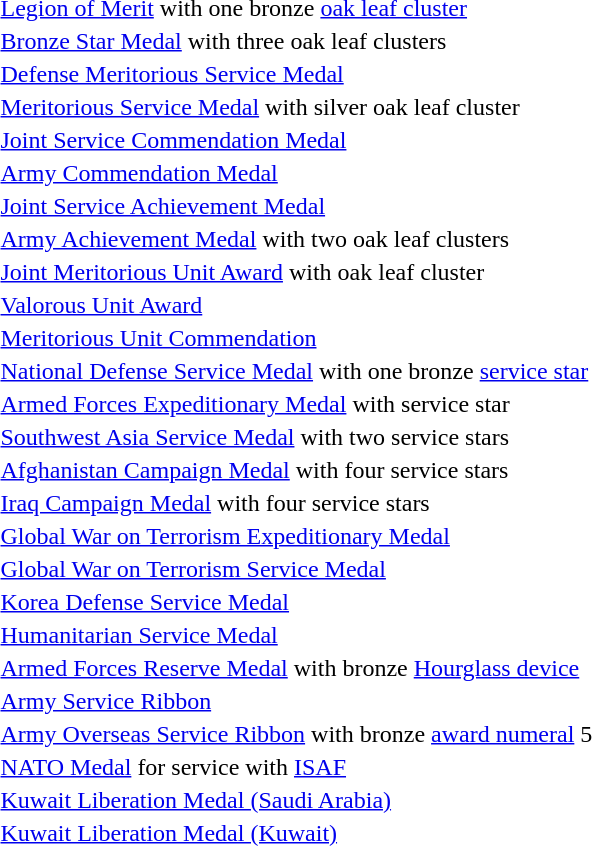<table>
<tr>
<td></td>
<td><a href='#'>Legion of Merit</a> with one bronze <a href='#'>oak leaf cluster</a></td>
</tr>
<tr>
<td><span></span><span></span><span></span></td>
<td><a href='#'>Bronze Star Medal</a> with three oak leaf clusters</td>
</tr>
<tr>
<td></td>
<td><a href='#'>Defense Meritorious Service Medal</a></td>
</tr>
<tr>
<td></td>
<td><a href='#'>Meritorious Service Medal</a> with silver oak leaf cluster</td>
</tr>
<tr>
<td></td>
<td><a href='#'>Joint Service Commendation Medal</a></td>
</tr>
<tr>
<td></td>
<td><a href='#'>Army Commendation Medal</a></td>
</tr>
<tr>
<td></td>
<td><a href='#'>Joint Service Achievement Medal</a></td>
</tr>
<tr>
<td><span></span><span></span></td>
<td><a href='#'>Army Achievement Medal</a> with two oak leaf clusters</td>
</tr>
<tr>
<td></td>
<td><a href='#'>Joint Meritorious Unit Award</a> with oak leaf cluster</td>
</tr>
<tr>
<td></td>
<td><a href='#'>Valorous Unit Award</a></td>
</tr>
<tr>
<td></td>
<td><a href='#'>Meritorious Unit Commendation</a></td>
</tr>
<tr>
<td></td>
<td><a href='#'>National Defense Service Medal</a> with one bronze <a href='#'>service star</a></td>
</tr>
<tr>
<td></td>
<td><a href='#'>Armed Forces Expeditionary Medal</a> with service star</td>
</tr>
<tr>
<td><span></span><span></span></td>
<td><a href='#'>Southwest Asia Service Medal</a> with two service stars</td>
</tr>
<tr>
<td><span></span><span></span><span></span><span></span></td>
<td><a href='#'>Afghanistan Campaign Medal</a> with four service stars</td>
</tr>
<tr>
<td><span></span><span></span><span></span><span></span></td>
<td><a href='#'>Iraq Campaign Medal</a> with four service stars</td>
</tr>
<tr>
<td></td>
<td><a href='#'>Global War on Terrorism Expeditionary Medal</a></td>
</tr>
<tr>
<td></td>
<td><a href='#'>Global War on Terrorism Service Medal</a></td>
</tr>
<tr>
<td></td>
<td><a href='#'>Korea Defense Service Medal</a></td>
</tr>
<tr>
<td></td>
<td><a href='#'>Humanitarian Service Medal</a></td>
</tr>
<tr>
<td><span></span></td>
<td><a href='#'>Armed Forces Reserve Medal</a> with bronze <a href='#'>Hourglass device</a></td>
</tr>
<tr>
<td></td>
<td><a href='#'>Army Service Ribbon</a></td>
</tr>
<tr>
<td><span></span></td>
<td><a href='#'>Army Overseas Service Ribbon</a> with bronze <a href='#'>award numeral</a> 5</td>
</tr>
<tr>
<td></td>
<td><a href='#'>NATO Medal</a> for service with <a href='#'>ISAF</a></td>
</tr>
<tr>
<td></td>
<td><a href='#'>Kuwait Liberation Medal (Saudi Arabia)</a></td>
</tr>
<tr>
<td></td>
<td><a href='#'>Kuwait Liberation Medal (Kuwait)</a></td>
</tr>
</table>
